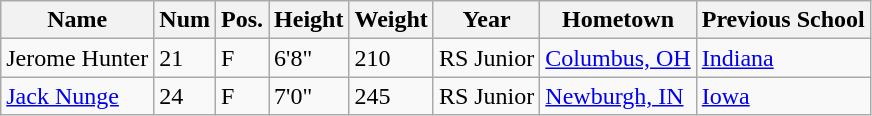<table class="wikitable sortable" border="1">
<tr>
<th>Name</th>
<th>Num</th>
<th>Pos.</th>
<th>Height</th>
<th>Weight</th>
<th>Year</th>
<th>Hometown</th>
<th class="unsortable">Previous School</th>
</tr>
<tr>
<td>Jerome Hunter</td>
<td>21</td>
<td>F</td>
<td>6'8"</td>
<td>210</td>
<td>RS Junior</td>
<td><a href='#'>Columbus, OH</a></td>
<td><a href='#'>Indiana</a></td>
</tr>
<tr>
<td><a href='#'>Jack Nunge</a></td>
<td>24</td>
<td>F</td>
<td>7'0"</td>
<td>245</td>
<td>RS Junior</td>
<td><a href='#'>Newburgh, IN</a></td>
<td><a href='#'>Iowa</a></td>
</tr>
</table>
